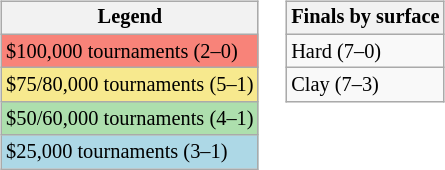<table>
<tr valign=top>
<td><br><table class=wikitable style="font-size:85%">
<tr>
<th>Legend</th>
</tr>
<tr style="background:#f88379;">
<td>$100,000 tournaments (2–0)</td>
</tr>
<tr style="background:#f7e98e;">
<td>$75/80,000 tournaments (5–1)</td>
</tr>
<tr style="background:#addfad;">
<td>$50/60,000 tournaments (4–1)</td>
</tr>
<tr style="background:lightblue;">
<td>$25,000 tournaments (3–1)</td>
</tr>
</table>
</td>
<td><br><table class=wikitable style="font-size:85%">
<tr>
<th>Finals by surface</th>
</tr>
<tr>
<td>Hard (7–0)</td>
</tr>
<tr>
<td>Clay (7–3)</td>
</tr>
</table>
</td>
</tr>
</table>
